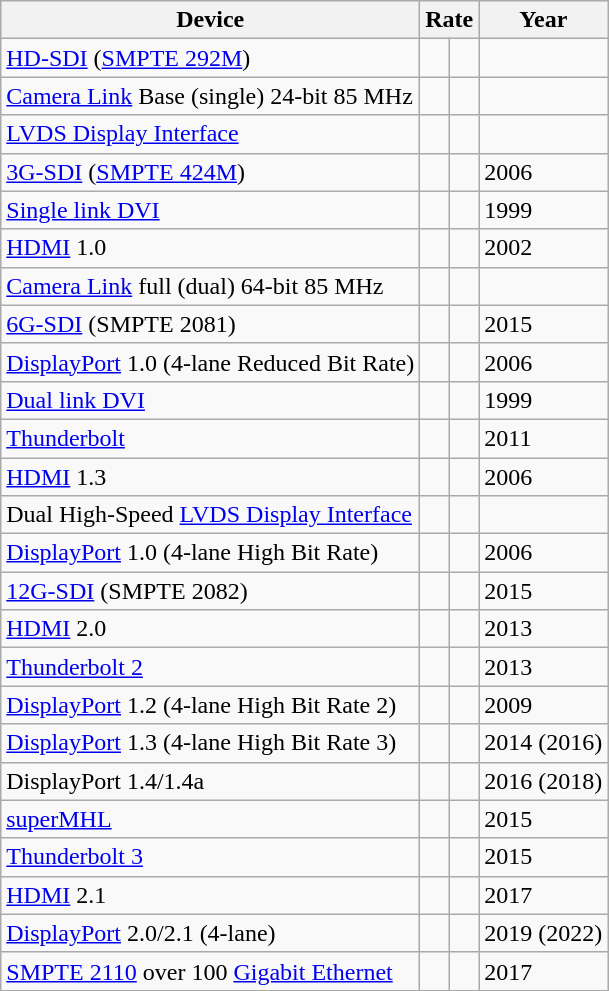<table class="wikitable sortable">
<tr>
<th>Device</th>
<th colspan=2>Rate</th>
<th>Year</th>
</tr>
<tr>
<td><a href='#'>HD-SDI</a> (<a href='#'>SMPTE 292M</a>)</td>
<td align=right><strong></strong></td>
<td align=right></td>
<td></td>
</tr>
<tr>
<td><a href='#'>Camera Link</a> Base (single) 24-bit 85 MHz</td>
<td align=right><strong></strong></td>
<td align=right></td>
<td></td>
</tr>
<tr>
<td><a href='#'>LVDS Display Interface</a></td>
<td align=right><strong></strong></td>
<td align=right></td>
<td></td>
</tr>
<tr>
<td><a href='#'>3G-SDI</a> (<a href='#'>SMPTE 424M</a>)</td>
<td align=right><strong></strong></td>
<td align=right></td>
<td>2006</td>
</tr>
<tr>
<td><a href='#'>Single link DVI</a></td>
<td align=right><strong></strong></td>
<td align=right> </td>
<td>1999</td>
</tr>
<tr>
<td><a href='#'>HDMI</a> 1.0</td>
<td align=right><strong></strong></td>
<td align=right> </td>
<td>2002</td>
</tr>
<tr>
<td><a href='#'>Camera Link</a> full (dual) 64-bit 85 MHz</td>
<td align=right><strong></strong></td>
<td align=right></td>
<td></td>
</tr>
<tr>
<td><a href='#'>6G-SDI</a> (SMPTE 2081)</td>
<td align=right><strong></strong></td>
<td align=right></td>
<td>2015</td>
</tr>
<tr>
<td><a href='#'>DisplayPort</a> 1.0 (4-lane Reduced Bit Rate)</td>
<td align=right><strong></strong></td>
<td align=right> </td>
<td>2006</td>
</tr>
<tr>
<td><a href='#'>Dual link DVI</a></td>
<td align=right><strong></strong></td>
<td align=right> </td>
<td>1999</td>
</tr>
<tr>
<td><a href='#'>Thunderbolt</a></td>
<td align=right></td>
<td align=right></td>
<td>2011</td>
</tr>
<tr>
<td><a href='#'>HDMI</a> 1.3</td>
<td align=right><strong></strong></td>
<td align=right> </td>
<td>2006</td>
</tr>
<tr>
<td>Dual High-Speed <a href='#'>LVDS Display Interface</a></td>
<td align=right><strong></strong></td>
<td align=right></td>
<td></td>
</tr>
<tr>
<td><a href='#'>DisplayPort</a>  1.0 (4-lane High Bit Rate)</td>
<td align=right><strong></strong></td>
<td align=right> </td>
<td>2006</td>
</tr>
<tr>
<td><a href='#'>12G-SDI</a> (SMPTE 2082)</td>
<td align=right><strong></strong></td>
<td align=right></td>
<td>2015</td>
</tr>
<tr>
<td><a href='#'>HDMI</a> 2.0</td>
<td align=right><strong></strong></td>
<td align=right> </td>
<td>2013</td>
</tr>
<tr>
<td><a href='#'>Thunderbolt 2</a></td>
<td align=right><strong></strong></td>
<td align=right></td>
<td>2013</td>
</tr>
<tr>
<td><a href='#'>DisplayPort</a> 1.2 (4-lane High Bit Rate 2)</td>
<td align=right><strong></strong></td>
<td align=right> </td>
<td>2009</td>
</tr>
<tr>
<td><a href='#'>DisplayPort</a> 1.3 (4-lane High Bit Rate 3)</td>
<td align=right><strong></strong></td>
<td align=right> </td>
<td>2014 (2016)</td>
</tr>
<tr>
<td>DisplayPort 1.4/1.4a</td>
<td align=right><strong></strong></td>
<td align=right></td>
<td>2016 (2018)</td>
</tr>
<tr>
<td><a href='#'>superMHL</a></td>
<td align=right><strong></strong></td>
<td align=right></td>
<td>2015</td>
</tr>
<tr>
<td><a href='#'>Thunderbolt 3</a></td>
<td align=right><strong></strong></td>
<td align=right></td>
<td>2015</td>
</tr>
<tr>
<td><a href='#'>HDMI</a> 2.1</td>
<td align=right><strong></strong></td>
<td align=right> </td>
<td>2017</td>
</tr>
<tr>
<td><a href='#'>DisplayPort</a> 2.0/2.1 (4-lane)</td>
<td align=right><strong></strong></td>
<td align=right> </td>
<td>2019 (2022)</td>
</tr>
<tr>
<td><a href='#'>SMPTE 2110</a> over 100 <a href='#'>Gigabit Ethernet</a></td>
<td align=right><strong></strong></td>
<td align=right></td>
<td>2017</td>
</tr>
</table>
